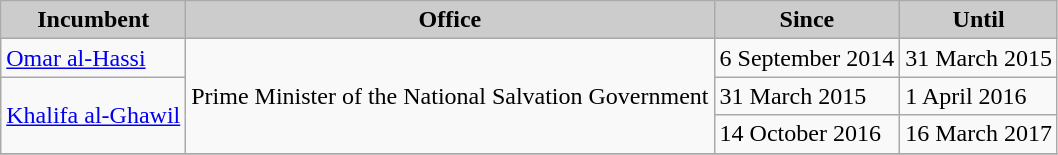<table class="wikitable">
<tr>
<th style="background:#ccc;">Incumbent</th>
<th style="background:#ccc;">Office</th>
<th style="background:#ccc;">Since</th>
<th style="background:#ccc;">Until</th>
</tr>
<tr>
<td><a href='#'>Omar al-Hassi</a></td>
<td rowspan="3">Prime Minister of the National Salvation Government</td>
<td>6 September 2014</td>
<td>31 March 2015</td>
</tr>
<tr>
<td rowspan="2"><a href='#'>Khalifa al-Ghawil</a></td>
<td>31 March 2015</td>
<td>1 April 2016</td>
</tr>
<tr>
<td>14 October 2016</td>
<td>16 March 2017</td>
</tr>
<tr>
</tr>
</table>
